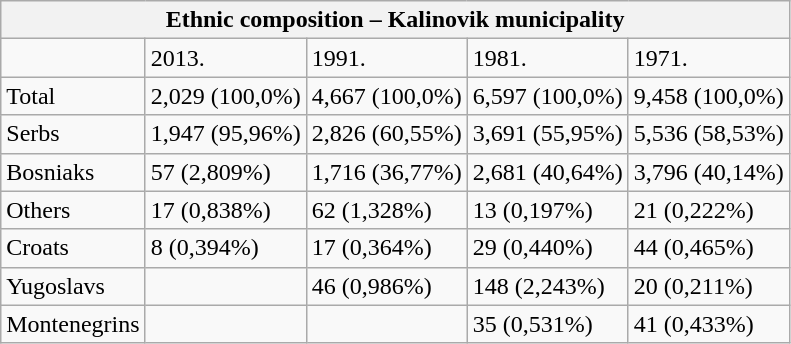<table class="wikitable">
<tr>
<th colspan="8">Ethnic composition – Kalinovik municipality</th>
</tr>
<tr>
<td></td>
<td>2013.</td>
<td>1991.</td>
<td>1981.</td>
<td>1971.</td>
</tr>
<tr>
<td>Total</td>
<td>2,029 (100,0%)</td>
<td>4,667 (100,0%)</td>
<td>6,597 (100,0%)</td>
<td>9,458 (100,0%)</td>
</tr>
<tr>
<td>Serbs</td>
<td>1,947 (95,96%)</td>
<td>2,826 (60,55%)</td>
<td>3,691 (55,95%)</td>
<td>5,536 (58,53%)</td>
</tr>
<tr>
<td>Bosniaks</td>
<td>57 (2,809%)</td>
<td>1,716 (36,77%)</td>
<td>2,681 (40,64%)</td>
<td>3,796 (40,14%)</td>
</tr>
<tr>
<td>Others</td>
<td>17 (0,838%)</td>
<td>62 (1,328%)</td>
<td>13 (0,197%)</td>
<td>21 (0,222%)</td>
</tr>
<tr>
<td>Croats</td>
<td>8 (0,394%)</td>
<td>17 (0,364%)</td>
<td>29 (0,440%)</td>
<td>44 (0,465%)</td>
</tr>
<tr>
<td>Yugoslavs</td>
<td></td>
<td>46 (0,986%)</td>
<td>148 (2,243%)</td>
<td>20 (0,211%)</td>
</tr>
<tr>
<td>Montenegrins</td>
<td></td>
<td></td>
<td>35 (0,531%)</td>
<td>41 (0,433%)</td>
</tr>
</table>
